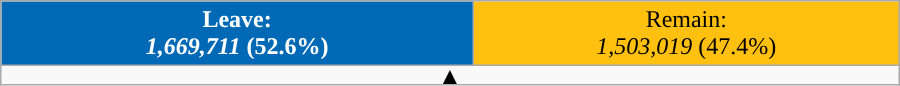<table class="wikitable sortable" style="width:600px; text-align:center;">
<tr>
<td style="width:52.6%; background:#0069b5; color:white;"><strong>Leave:</strong><br><strong><em>1,669,711</em></strong> <strong>(52.6%)</strong></td>
<td style="width:47.4%; background:#ffc010">Remain: <br> <em>1,503,019</em> (47.4%)</td>
</tr>
<tr>
<td colspan=4 style="text-align: center; line-height: 32.1%;"><strong>▲</strong></td>
</tr>
</table>
